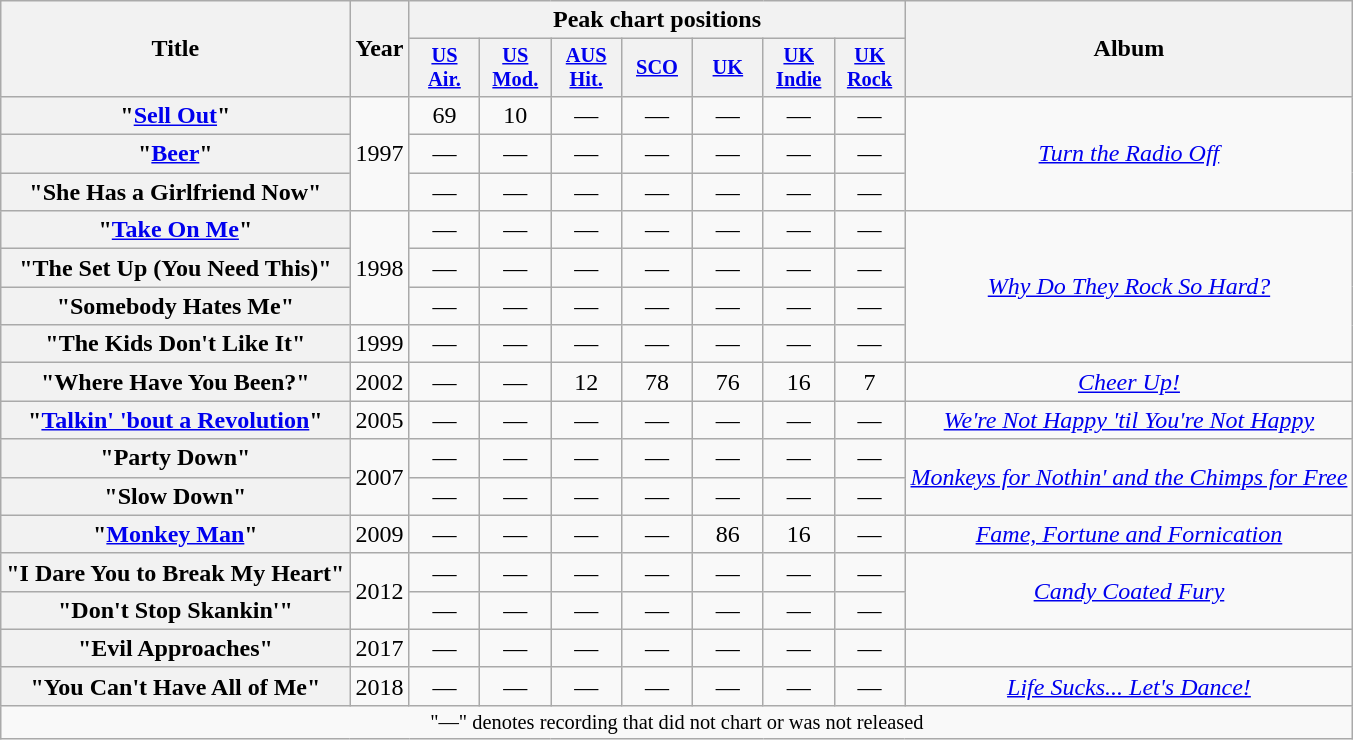<table class="wikitable plainrowheaders" style="text-align:center;">
<tr>
<th scope="col" rowspan="2">Title</th>
<th scope="col" rowspan="2">Year</th>
<th scope="col" colspan="7">Peak chart positions</th>
<th scope="col" rowspan="2">Album</th>
</tr>
<tr>
<th scope="col" style="width:3em;font-size:85%;"><a href='#'>US<br>Air.</a><br></th>
<th scope="col" style="width:3em;font-size:85%;"><a href='#'>US<br>Mod.</a><br></th>
<th scope="col" style="width:3em;font-size:85%;"><a href='#'>AUS<br>Hit.</a><br></th>
<th scope="col" style="width:3em;font-size:85%;"><a href='#'>SCO</a><br></th>
<th scope="col" style="width:3em;font-size:85%;"><a href='#'>UK</a><br></th>
<th scope="col" style="width:3em;font-size:85%;"><a href='#'>UK<br>Indie</a><br></th>
<th scope="col" style="width:3em;font-size:85%;"><a href='#'>UK<br>Rock</a><br></th>
</tr>
<tr>
<th scope="row">"<a href='#'>Sell Out</a>"</th>
<td rowspan="3">1997</td>
<td>69</td>
<td>10</td>
<td>—</td>
<td>—</td>
<td>—</td>
<td>—</td>
<td>—</td>
<td rowspan="3"><em><a href='#'>Turn the Radio Off</a></em></td>
</tr>
<tr>
<th scope="row">"<a href='#'>Beer</a>"</th>
<td>—</td>
<td>—</td>
<td>—</td>
<td>—</td>
<td>—</td>
<td>—</td>
<td>—</td>
</tr>
<tr>
<th scope="row">"She Has a Girlfriend Now"</th>
<td>—</td>
<td>—</td>
<td>—</td>
<td>—</td>
<td>—</td>
<td>—</td>
<td>—</td>
</tr>
<tr>
<th scope="row">"<a href='#'>Take On Me</a>"</th>
<td rowspan="3">1998</td>
<td>—</td>
<td>—</td>
<td>—</td>
<td>—</td>
<td>—</td>
<td>—</td>
<td>—</td>
<td rowspan="4"><em><a href='#'>Why Do They Rock So Hard?</a></em></td>
</tr>
<tr>
<th scope="row">"The Set Up (You Need This)"</th>
<td>—</td>
<td>—</td>
<td>—</td>
<td>—</td>
<td>—</td>
<td>—</td>
<td>—</td>
</tr>
<tr>
<th scope="row">"Somebody Hates Me"</th>
<td>—</td>
<td>—</td>
<td>—</td>
<td>—</td>
<td>—</td>
<td>—</td>
<td>—</td>
</tr>
<tr>
<th scope="row">"The Kids Don't Like It"</th>
<td>1999</td>
<td>—</td>
<td>—</td>
<td>—</td>
<td>—</td>
<td>—</td>
<td>—</td>
<td>—</td>
</tr>
<tr>
<th scope="row">"Where Have You Been?"</th>
<td>2002</td>
<td>—</td>
<td>—</td>
<td>12</td>
<td>78</td>
<td>76</td>
<td>16</td>
<td>7</td>
<td><em><a href='#'>Cheer Up!</a></em></td>
</tr>
<tr>
<th scope="row">"<a href='#'>Talkin' 'bout a Revolution</a>"</th>
<td>2005</td>
<td>—</td>
<td>—</td>
<td>—</td>
<td>—</td>
<td>—</td>
<td>—</td>
<td>—</td>
<td><em><a href='#'>We're Not Happy 'til You're Not Happy</a></em></td>
</tr>
<tr>
<th scope="row">"Party Down"</th>
<td rowspan="2">2007</td>
<td>—</td>
<td>—</td>
<td>—</td>
<td>—</td>
<td>—</td>
<td>—</td>
<td>—</td>
<td rowspan="2"><em><a href='#'>Monkeys for Nothin' and the Chimps for Free</a></em></td>
</tr>
<tr>
<th scope="row">"Slow Down"</th>
<td>—</td>
<td>—</td>
<td>—</td>
<td>—</td>
<td>—</td>
<td>—</td>
<td>—</td>
</tr>
<tr>
<th scope="row">"<a href='#'>Monkey Man</a>"</th>
<td>2009</td>
<td>—</td>
<td>—</td>
<td>—</td>
<td>—</td>
<td>86</td>
<td>16</td>
<td>—</td>
<td><em><a href='#'>Fame, Fortune and Fornication</a></em></td>
</tr>
<tr>
<th scope="row">"I Dare You to Break My Heart"</th>
<td rowspan="2">2012</td>
<td>—</td>
<td>—</td>
<td>—</td>
<td>—</td>
<td>—</td>
<td>—</td>
<td>—</td>
<td rowspan="2"><em><a href='#'>Candy Coated Fury</a></em></td>
</tr>
<tr>
<th scope="row">"Don't Stop Skankin'"</th>
<td>—</td>
<td>—</td>
<td>—</td>
<td>—</td>
<td>—</td>
<td>—</td>
<td>—</td>
</tr>
<tr>
<th scope="row">"Evil Approaches"</th>
<td>2017</td>
<td>—</td>
<td>—</td>
<td>—</td>
<td>—</td>
<td>—</td>
<td>—</td>
<td>—</td>
<td></td>
</tr>
<tr>
<th scope="row">"You Can't Have All of Me"</th>
<td>2018</td>
<td>—</td>
<td>—</td>
<td>—</td>
<td>—</td>
<td>—</td>
<td>—</td>
<td>—</td>
<td><em><a href='#'>Life Sucks... Let's Dance!</a></em></td>
</tr>
<tr>
<td colspan="18" style="text-align:center; font-size:85%;">"—" denotes recording that did not chart or was not released</td>
</tr>
</table>
